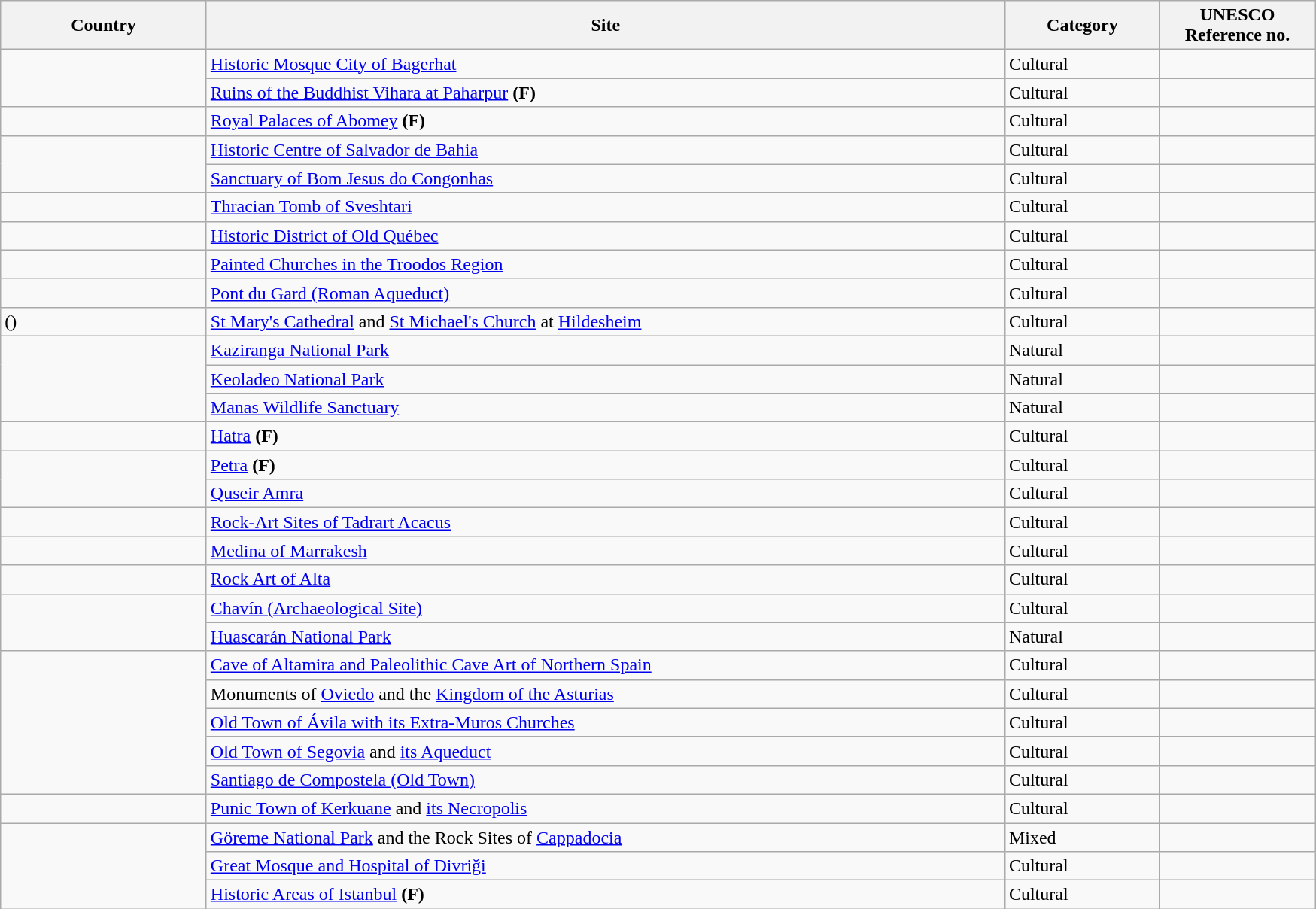<table class="wikitable sortable" style="font-size:100%;">
<tr>
<th scope="col" width="175">Country</th>
<th scope="col" width="700">Site</th>
<th scope="col" width="130">Category</th>
<th scope="col" width="130">UNESCO Reference no.</th>
</tr>
<tr>
<td rowspan="2"></td>
<td><a href='#'>Historic Mosque City of Bagerhat</a></td>
<td>Cultural</td>
<td></td>
</tr>
<tr>
<td><a href='#'>Ruins of the Buddhist Vihara at Paharpur</a> <strong>(F)</strong></td>
<td>Cultural</td>
<td></td>
</tr>
<tr>
<td></td>
<td><a href='#'>Royal Palaces of Abomey</a> <strong>(F)</strong></td>
<td>Cultural</td>
<td></td>
</tr>
<tr>
<td rowspan="2"></td>
<td><a href='#'>Historic Centre of Salvador de Bahia</a></td>
<td>Cultural</td>
<td></td>
</tr>
<tr>
<td><a href='#'>Sanctuary of Bom Jesus do Congonhas</a></td>
<td>Cultural</td>
<td></td>
</tr>
<tr>
<td></td>
<td><a href='#'>Thracian Tomb of Sveshtari</a></td>
<td>Cultural</td>
<td></td>
</tr>
<tr>
<td></td>
<td><a href='#'>Historic District of Old Québec</a></td>
<td>Cultural</td>
<td></td>
</tr>
<tr>
<td></td>
<td><a href='#'>Painted Churches in the Troodos Region</a></td>
<td>Cultural</td>
<td></td>
</tr>
<tr>
<td></td>
<td><a href='#'>Pont du Gard (Roman Aqueduct)</a></td>
<td>Cultural</td>
<td></td>
</tr>
<tr>
<td data-sort-value="Germany">()<br></td>
<td><a href='#'>St Mary's Cathedral</a> and <a href='#'>St Michael's Church</a> at <a href='#'>Hildesheim</a></td>
<td>Cultural</td>
<td></td>
</tr>
<tr>
<td rowspan="3"></td>
<td><a href='#'>Kaziranga National Park</a></td>
<td>Natural</td>
<td></td>
</tr>
<tr>
<td><a href='#'>Keoladeo National Park</a></td>
<td>Natural</td>
<td></td>
</tr>
<tr>
<td><a href='#'>Manas Wildlife Sanctuary</a></td>
<td>Natural</td>
<td></td>
</tr>
<tr>
<td></td>
<td><a href='#'>Hatra</a> <strong>(F)</strong></td>
<td>Cultural</td>
<td></td>
</tr>
<tr>
<td rowspan="2"></td>
<td><a href='#'>Petra</a> <strong>(F)</strong></td>
<td>Cultural</td>
<td></td>
</tr>
<tr>
<td><a href='#'>Quseir Amra</a></td>
<td>Cultural</td>
<td></td>
</tr>
<tr>
<td></td>
<td><a href='#'>Rock-Art Sites of Tadrart Acacus</a></td>
<td>Cultural</td>
<td></td>
</tr>
<tr>
<td></td>
<td><a href='#'>Medina of Marrakesh</a></td>
<td>Cultural</td>
<td></td>
</tr>
<tr>
<td></td>
<td><a href='#'>Rock Art of Alta</a></td>
<td>Cultural</td>
<td></td>
</tr>
<tr>
<td rowspan="2"></td>
<td><a href='#'>Chavín (Archaeological Site)</a></td>
<td>Cultural</td>
<td></td>
</tr>
<tr>
<td><a href='#'>Huascarán National Park</a></td>
<td>Natural</td>
<td></td>
</tr>
<tr>
<td rowspan="5"></td>
<td><a href='#'>Cave of Altamira and Paleolithic Cave Art of Northern Spain</a></td>
<td>Cultural</td>
<td></td>
</tr>
<tr>
<td>Monuments of <a href='#'>Oviedo</a> and the <a href='#'>Kingdom of the Asturias</a></td>
<td>Cultural</td>
<td></td>
</tr>
<tr>
<td><a href='#'>Old Town of Ávila with its Extra-Muros Churches</a></td>
<td>Cultural</td>
<td></td>
</tr>
<tr>
<td><a href='#'>Old Town of Segovia</a> and <a href='#'>its Aqueduct</a></td>
<td>Cultural</td>
<td></td>
</tr>
<tr>
<td><a href='#'>Santiago de Compostela (Old Town)</a></td>
<td>Cultural</td>
<td></td>
</tr>
<tr>
<td></td>
<td><a href='#'>Punic Town of Kerkuane</a> and <a href='#'>its Necropolis</a></td>
<td>Cultural</td>
<td></td>
</tr>
<tr>
<td rowspan="3"></td>
<td><a href='#'>Göreme National Park</a> and the Rock Sites of <a href='#'>Cappadocia</a></td>
<td>Mixed</td>
<td></td>
</tr>
<tr>
<td><a href='#'>Great Mosque and Hospital of Divriği</a></td>
<td>Cultural</td>
<td></td>
</tr>
<tr>
<td><a href='#'>Historic Areas of Istanbul</a> <strong>(F)</strong></td>
<td>Cultural</td>
<td></td>
</tr>
</table>
